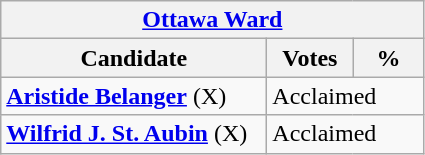<table class="wikitable">
<tr>
<th colspan="3"><a href='#'>Ottawa Ward</a></th>
</tr>
<tr>
<th style="width: 170px">Candidate</th>
<th style="width: 50px">Votes</th>
<th style="width: 40px">%</th>
</tr>
<tr>
<td><strong><a href='#'>Aristide Belanger</a></strong> (X)</td>
<td colspan="2">Acclaimed</td>
</tr>
<tr>
<td><strong><a href='#'>Wilfrid J. St. Aubin</a></strong> (X)</td>
<td colspan="2">Acclaimed</td>
</tr>
</table>
